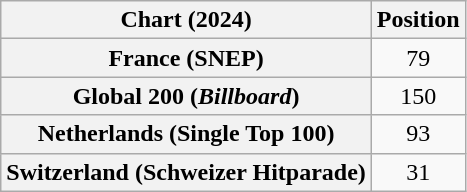<table class="wikitable sortable plainrowheaders" style="text-align:center">
<tr>
<th scope="col">Chart (2024)</th>
<th scope="col">Position</th>
</tr>
<tr>
<th scope="row">France (SNEP)</th>
<td>79</td>
</tr>
<tr>
<th scope="row">Global 200 (<em>Billboard</em>)</th>
<td>150</td>
</tr>
<tr>
<th scope="row">Netherlands (Single Top 100)</th>
<td>93</td>
</tr>
<tr>
<th scope="row">Switzerland (Schweizer Hitparade)</th>
<td>31</td>
</tr>
</table>
